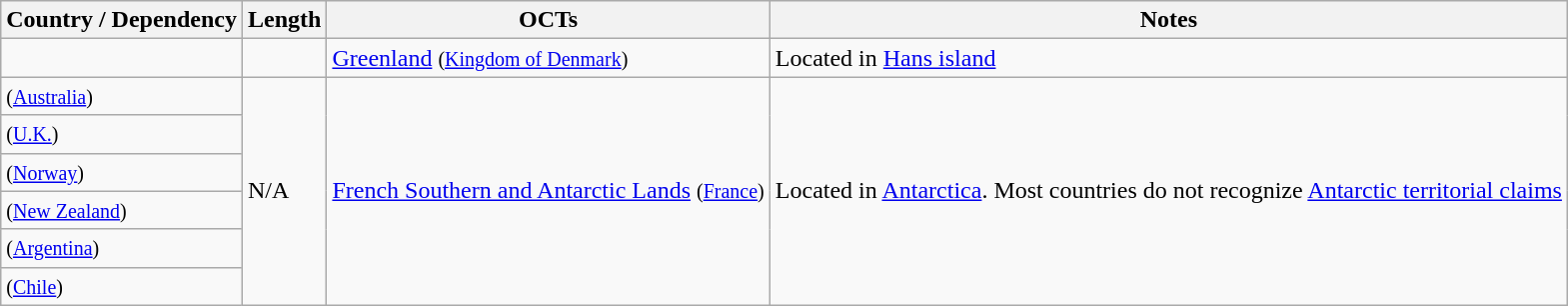<table class="wikitable sortable">
<tr>
<th>Country / Dependency</th>
<th>Length</th>
<th class="unsortable">OCTs</th>
<th>Notes</th>
</tr>
<tr>
<td></td>
<td></td>
<td><a href='#'>Greenland</a> <small>(<a href='#'>Kingdom of Denmark</a>)</small></td>
<td>Located in <a href='#'>Hans island</a></td>
</tr>
<tr>
<td> <small>(<a href='#'>Australia</a>)</small></td>
<td rowspan="6" align="left">N/A</td>
<td rowspan="6" align="left"><a href='#'>French Southern and Antarctic Lands</a> <small>(<a href='#'>France</a>)</small></td>
<td rowspan="6" align="left">Located in <a href='#'>Antarctica</a>. Most countries do not recognize <a href='#'>Antarctic territorial claims</a></td>
</tr>
<tr>
<td> <small>(<a href='#'>U.K.</a>)</small></td>
</tr>
<tr>
<td> <small>(<a href='#'>Norway</a>)</small></td>
</tr>
<tr>
<td> <small>(<a href='#'>New Zealand</a>)</small></td>
</tr>
<tr>
<td> <small>(<a href='#'>Argentina</a>)</small></td>
</tr>
<tr>
<td> <small>(<a href='#'>Chile</a>)</small></td>
</tr>
</table>
